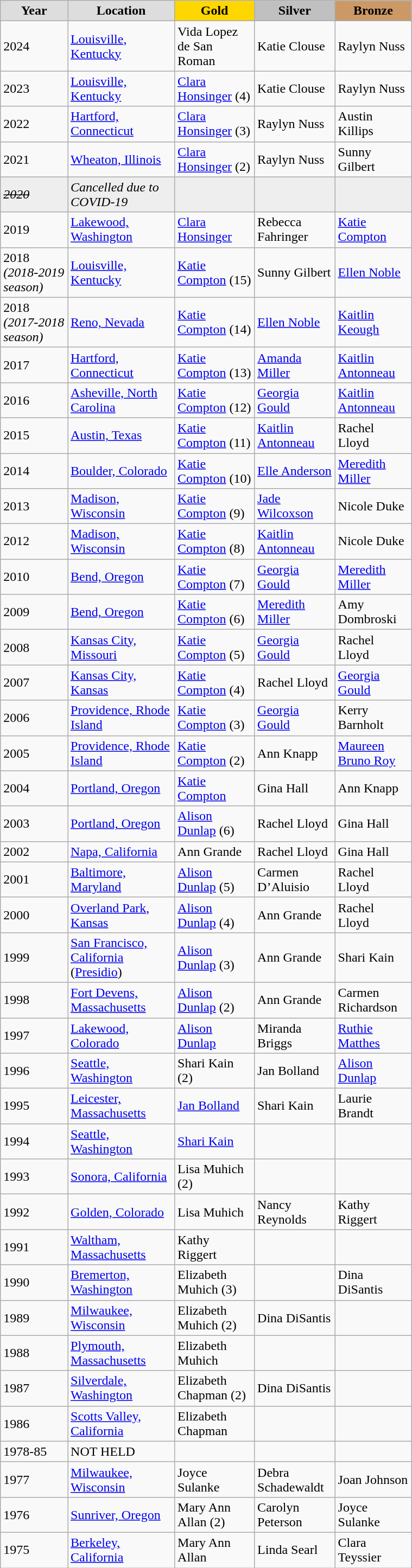<table class="wikitable" style="width: 40%; text-align:left;">
<tr>
<td style="background:#DDDDDD; font-weight:bold; text-align:center;">Year</td>
<td style="background:#DDDDDD; font-weight:bold; text-align:center;">Location</td>
<td style="background:gold; font-weight:bold; text-align:center;">Gold</td>
<td style="background:silver; font-weight:bold; text-align:center;">Silver</td>
<td style="background:#cc9966; font-weight:bold; text-align:center;">Bronze</td>
</tr>
<tr>
<td>2024</td>
<td><a href='#'>Louisville, Kentucky</a></td>
<td>Vida Lopez de San Roman</td>
<td>Katie Clouse</td>
<td>Raylyn Nuss</td>
</tr>
<tr>
<td>2023</td>
<td><a href='#'>Louisville, Kentucky</a></td>
<td><a href='#'>Clara Honsinger</a> (4)</td>
<td>Katie Clouse</td>
<td>Raylyn Nuss</td>
</tr>
<tr>
<td>2022</td>
<td><a href='#'>Hartford, Connecticut</a></td>
<td><a href='#'>Clara Honsinger</a> (3)</td>
<td>Raylyn Nuss</td>
<td>Austin Killips</td>
</tr>
<tr>
<td>2021</td>
<td><a href='#'>Wheaton, Illinois</a></td>
<td><a href='#'>Clara Honsinger</a> (2)</td>
<td>Raylyn Nuss</td>
<td>Sunny Gilbert</td>
</tr>
<tr>
<td style="background:#EEEEEE;"><del><em>2020</em></del></td>
<td style="background:#EEEEEE;"><em>Cancelled due to COVID-19</em></td>
<td style="background:#EEEEEE;"></td>
<td style="background:#EEEEEE;"></td>
<td style="background:#EEEEEE;"></td>
</tr>
<tr>
<td>2019</td>
<td><a href='#'>Lakewood, Washington</a></td>
<td><a href='#'>Clara Honsinger</a></td>
<td>Rebecca Fahringer</td>
<td><a href='#'>Katie Compton</a></td>
</tr>
<tr>
<td>2018 <em>(2018-2019 season)</em></td>
<td><a href='#'>Louisville, Kentucky</a></td>
<td><a href='#'>Katie Compton</a> (15)</td>
<td>Sunny Gilbert</td>
<td><a href='#'>Ellen Noble</a></td>
</tr>
<tr>
<td>2018 <em>(2017-2018 season)</em></td>
<td><a href='#'>Reno, Nevada</a></td>
<td><a href='#'>Katie Compton</a> (14)</td>
<td><a href='#'>Ellen Noble</a></td>
<td><a href='#'>Kaitlin Keough</a></td>
</tr>
<tr>
<td>2017</td>
<td><a href='#'>Hartford, Connecticut</a></td>
<td><a href='#'>Katie Compton</a> (13)</td>
<td><a href='#'>Amanda Miller</a></td>
<td><a href='#'>Kaitlin Antonneau</a></td>
</tr>
<tr>
<td>2016</td>
<td><a href='#'>Asheville, North Carolina</a></td>
<td><a href='#'>Katie Compton</a> (12)</td>
<td><a href='#'>Georgia Gould</a></td>
<td><a href='#'>Kaitlin Antonneau</a></td>
</tr>
<tr>
<td>2015</td>
<td><a href='#'>Austin, Texas</a></td>
<td><a href='#'>Katie Compton</a> (11)</td>
<td><a href='#'>Kaitlin Antonneau</a></td>
<td>Rachel Lloyd</td>
</tr>
<tr>
<td>2014</td>
<td><a href='#'>Boulder, Colorado</a></td>
<td><a href='#'>Katie Compton</a> (10)</td>
<td><a href='#'>Elle Anderson</a></td>
<td><a href='#'>Meredith Miller</a></td>
</tr>
<tr>
<td>2013</td>
<td><a href='#'>Madison, Wisconsin</a></td>
<td><a href='#'>Katie Compton</a> (9)</td>
<td><a href='#'>Jade Wilcoxson</a></td>
<td>Nicole Duke</td>
</tr>
<tr>
<td>2012</td>
<td><a href='#'>Madison, Wisconsin</a></td>
<td><a href='#'>Katie Compton</a> (8)</td>
<td><a href='#'>Kaitlin Antonneau</a></td>
<td>Nicole Duke</td>
</tr>
<tr>
<td>2010</td>
<td><a href='#'>Bend, Oregon</a></td>
<td><a href='#'>Katie Compton</a> (7)</td>
<td><a href='#'>Georgia Gould</a></td>
<td><a href='#'>Meredith Miller</a></td>
</tr>
<tr>
<td>2009</td>
<td><a href='#'>Bend, Oregon</a></td>
<td><a href='#'>Katie Compton</a> (6)</td>
<td><a href='#'>Meredith Miller</a></td>
<td>Amy Dombroski</td>
</tr>
<tr>
<td>2008</td>
<td><a href='#'>Kansas City, Missouri</a></td>
<td><a href='#'>Katie Compton</a> (5)</td>
<td><a href='#'>Georgia Gould</a></td>
<td>Rachel Lloyd</td>
</tr>
<tr>
<td>2007</td>
<td><a href='#'>Kansas City, Kansas</a></td>
<td><a href='#'>Katie Compton</a> (4)</td>
<td>Rachel Lloyd</td>
<td><a href='#'>Georgia Gould</a></td>
</tr>
<tr>
<td>2006</td>
<td><a href='#'>Providence, Rhode Island</a></td>
<td><a href='#'>Katie Compton</a> (3)</td>
<td><a href='#'>Georgia Gould</a></td>
<td>Kerry Barnholt</td>
</tr>
<tr>
<td>2005</td>
<td><a href='#'>Providence, Rhode Island</a></td>
<td><a href='#'>Katie Compton</a> (2)</td>
<td>Ann Knapp</td>
<td><a href='#'>Maureen Bruno Roy</a></td>
</tr>
<tr>
<td>2004</td>
<td><a href='#'>Portland, Oregon</a></td>
<td><a href='#'>Katie Compton</a></td>
<td>Gina Hall</td>
<td>Ann Knapp</td>
</tr>
<tr>
<td>2003</td>
<td><a href='#'>Portland, Oregon</a></td>
<td><a href='#'>Alison Dunlap</a> (6)</td>
<td>Rachel Lloyd</td>
<td>Gina Hall</td>
</tr>
<tr>
<td>2002</td>
<td><a href='#'>Napa, California</a></td>
<td>Ann Grande</td>
<td>Rachel Lloyd</td>
<td>Gina Hall</td>
</tr>
<tr>
<td>2001</td>
<td><a href='#'>Baltimore, Maryland</a></td>
<td><a href='#'>Alison Dunlap</a> (5)</td>
<td>Carmen D’Aluisio</td>
<td>Rachel Lloyd</td>
</tr>
<tr>
<td>2000</td>
<td><a href='#'>Overland Park, Kansas</a></td>
<td><a href='#'>Alison Dunlap</a> (4)</td>
<td>Ann Grande</td>
<td>Rachel Lloyd</td>
</tr>
<tr>
<td>1999</td>
<td><a href='#'>San Francisco, California</a> (<a href='#'>Presidio</a>)</td>
<td><a href='#'>Alison Dunlap</a> (3)</td>
<td>Ann Grande</td>
<td>Shari Kain</td>
</tr>
<tr>
<td>1998</td>
<td><a href='#'>Fort Devens, Massachusetts</a></td>
<td><a href='#'>Alison Dunlap</a> (2)</td>
<td>Ann Grande</td>
<td>Carmen Richardson</td>
</tr>
<tr>
<td>1997</td>
<td><a href='#'>Lakewood, Colorado</a></td>
<td><a href='#'>Alison Dunlap</a></td>
<td>Miranda Briggs</td>
<td><a href='#'>Ruthie Matthes</a></td>
</tr>
<tr>
<td>1996</td>
<td><a href='#'>Seattle, Washington</a></td>
<td>Shari Kain (2)</td>
<td>Jan Bolland</td>
<td><a href='#'>Alison Dunlap</a></td>
</tr>
<tr>
<td>1995</td>
<td><a href='#'>Leicester, Massachusetts</a></td>
<td><a href='#'>Jan Bolland</a></td>
<td>Shari Kain</td>
<td>Laurie Brandt</td>
</tr>
<tr>
<td>1994</td>
<td><a href='#'>Seattle, Washington</a></td>
<td><a href='#'>Shari Kain</a></td>
<td></td>
</tr>
<tr>
<td>1993</td>
<td><a href='#'>Sonora, California</a></td>
<td>Lisa Muhich (2)</td>
<td></td>
<td></td>
</tr>
<tr>
<td>1992</td>
<td><a href='#'>Golden, Colorado</a></td>
<td>Lisa Muhich</td>
<td>Nancy Reynolds</td>
<td>Kathy Riggert</td>
</tr>
<tr>
<td>1991</td>
<td><a href='#'>Waltham, Massachusetts</a></td>
<td>Kathy Riggert</td>
<td></td>
<td></td>
</tr>
<tr>
<td>1990</td>
<td><a href='#'>Bremerton, Washington</a></td>
<td>Elizabeth Muhich (3)</td>
<td></td>
<td>Dina DiSantis</td>
</tr>
<tr>
<td>1989</td>
<td><a href='#'>Milwaukee, Wisconsin</a></td>
<td>Elizabeth Muhich (2)</td>
<td>Dina DiSantis</td>
<td></td>
</tr>
<tr>
<td>1988</td>
<td><a href='#'>Plymouth, Massachusetts</a></td>
<td>Elizabeth Muhich</td>
<td></td>
<td></td>
</tr>
<tr>
<td>1987</td>
<td><a href='#'>Silverdale, Washington</a></td>
<td>Elizabeth Chapman (2)</td>
<td>Dina DiSantis</td>
<td></td>
</tr>
<tr>
<td>1986</td>
<td><a href='#'>Scotts Valley, California</a></td>
<td>Elizabeth Chapman</td>
<td></td>
<td></td>
</tr>
<tr>
<td>1978-85</td>
<td>NOT HELD</td>
<td></td>
<td></td>
<td></td>
</tr>
<tr>
<td>1977</td>
<td><a href='#'>Milwaukee, Wisconsin</a></td>
<td>Joyce Sulanke</td>
<td>Debra Schadewaldt</td>
<td>Joan Johnson</td>
</tr>
<tr>
<td>1976</td>
<td><a href='#'>Sunriver, Oregon</a></td>
<td>Mary Ann Allan (2)</td>
<td>Carolyn Peterson</td>
<td>Joyce Sulanke</td>
</tr>
<tr>
<td>1975</td>
<td><a href='#'>Berkeley, California</a></td>
<td>Mary Ann Allan</td>
<td>Linda Searl</td>
<td>Clara Teyssier</td>
</tr>
</table>
